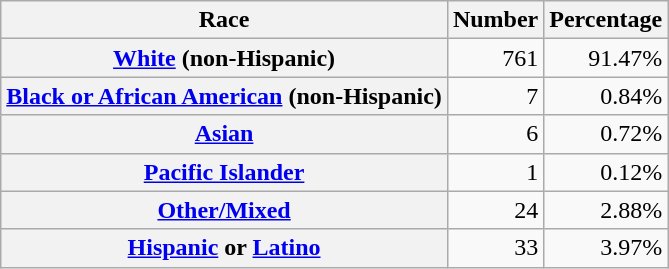<table class="wikitable" style="text-align:right">
<tr>
<th scope="col">Race</th>
<th scope="col">Number</th>
<th scope="col">Percentage</th>
</tr>
<tr>
<th scope="row"><a href='#'>White</a> (non-Hispanic)</th>
<td>761</td>
<td>91.47%</td>
</tr>
<tr>
<th scope="row"><a href='#'>Black or African American</a> (non-Hispanic)</th>
<td>7</td>
<td>0.84%</td>
</tr>
<tr>
<th scope="row"><a href='#'>Asian</a></th>
<td>6</td>
<td>0.72%</td>
</tr>
<tr>
<th scope="row"><a href='#'>Pacific Islander</a></th>
<td>1</td>
<td>0.12%</td>
</tr>
<tr>
<th scope="row"><a href='#'>Other/Mixed</a></th>
<td>24</td>
<td>2.88%</td>
</tr>
<tr>
<th scope="row"><a href='#'>Hispanic</a> or <a href='#'>Latino</a></th>
<td>33</td>
<td>3.97%</td>
</tr>
</table>
